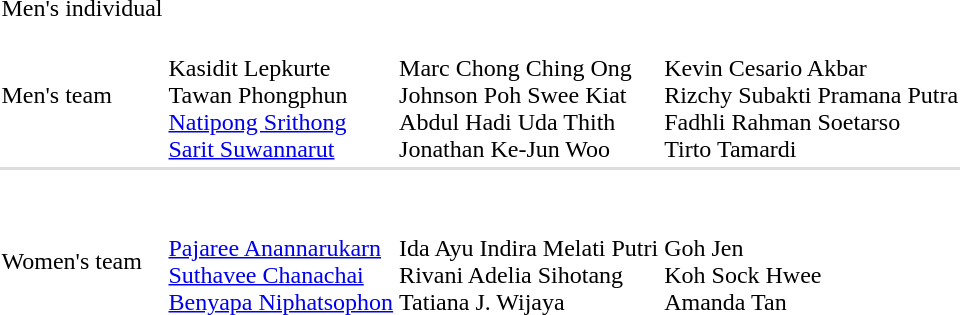<table>
<tr>
<td>Men's individual<br></td>
<td></td>
<td></td>
<td></td>
</tr>
<tr>
<td>Men's team<br></td>
<td><br>Kasidit Lepkurte<br>Tawan Phongphun<br><a href='#'>Natipong Srithong</a><br><a href='#'>Sarit Suwannarut</a></td>
<td><br>Marc Chong Ching Ong<br>Johnson Poh Swee Kiat<br>Abdul Hadi Uda Thith<br>Jonathan Ke-Jun Woo</td>
<td><br>Kevin Cesario Akbar<br>Rizchy Subakti Pramana Putra<br>Fadhli Rahman Soetarso<br>Tirto Tamardi</td>
</tr>
<tr style="background-color:#dddddd;">
<td colspan=7></td>
</tr>
<tr>
<td><br></td>
<td></td>
<td></td>
<td></td>
</tr>
<tr>
<td>Women's team<br></td>
<td><br><a href='#'>Pajaree Anannarukarn</a><br><a href='#'>Suthavee Chanachai</a><br><a href='#'>Benyapa Niphatsophon</a></td>
<td><br>Ida Ayu Indira Melati Putri<br>Rivani Adelia Sihotang<br>Tatiana J. Wijaya</td>
<td><br>Goh Jen<br>Koh Sock Hwee<br>Amanda Tan</td>
</tr>
</table>
